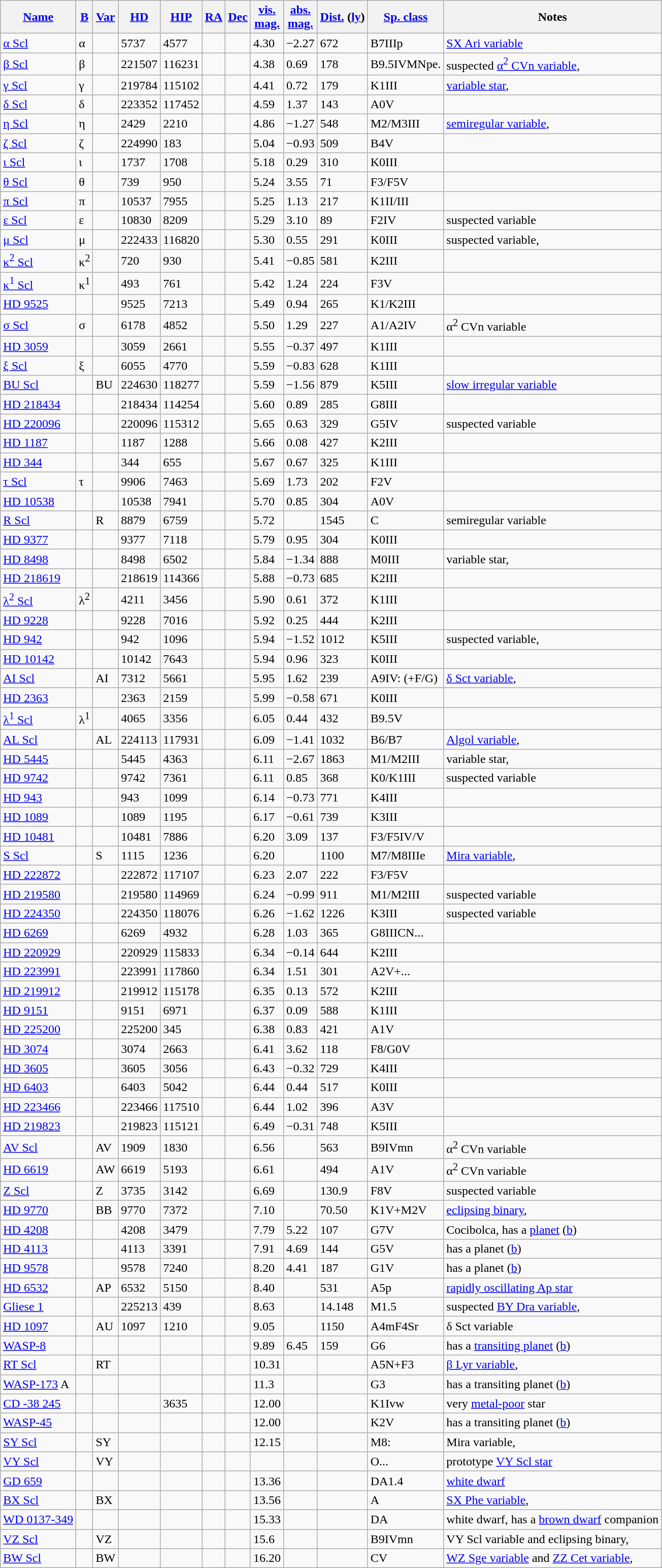<table class="wikitable sortable sticky-header">
<tr>
<th><a href='#'>Name</a></th>
<th><a href='#'>B</a></th>
<th><a href='#'>Var</a></th>
<th><a href='#'>HD</a></th>
<th><a href='#'>HIP</a></th>
<th><a href='#'>RA</a></th>
<th><a href='#'>Dec</a></th>
<th><a href='#'>vis.<br>mag.</a></th>
<th><a href='#'>abs.<br>mag.</a></th>
<th><a href='#'>Dist.</a> (<a href='#'>ly</a>)</th>
<th><a href='#'>Sp. class</a></th>
<th>Notes</th>
</tr>
<tr>
<td><a href='#'>α Scl</a></td>
<td>α</td>
<td></td>
<td>5737</td>
<td>4577</td>
<td></td>
<td></td>
<td>4.30</td>
<td>−2.27</td>
<td>672</td>
<td>B7IIIp</td>
<td style="text-align:left;"><a href='#'>SX Ari variable</a></td>
</tr>
<tr>
<td><a href='#'>β Scl</a></td>
<td>β</td>
<td></td>
<td>221507</td>
<td>116231</td>
<td></td>
<td></td>
<td>4.38</td>
<td>0.69</td>
<td>178</td>
<td>B9.5IVMNpe.</td>
<td>suspected <a href='#'>α<sup>2</sup> CVn variable</a>, </td>
</tr>
<tr>
<td><a href='#'>γ Scl</a></td>
<td>γ</td>
<td></td>
<td>219784</td>
<td>115102</td>
<td></td>
<td></td>
<td>4.41</td>
<td>0.72</td>
<td>179</td>
<td>K1III</td>
<td><a href='#'>variable star</a>, </td>
</tr>
<tr>
<td><a href='#'>δ Scl</a></td>
<td>δ</td>
<td></td>
<td>223352</td>
<td>117452</td>
<td></td>
<td></td>
<td>4.59</td>
<td>1.37</td>
<td>143</td>
<td>A0V</td>
<td></td>
</tr>
<tr>
<td><a href='#'>η Scl</a></td>
<td>η</td>
<td></td>
<td>2429</td>
<td>2210</td>
<td></td>
<td></td>
<td>4.86</td>
<td>−1.27</td>
<td>548</td>
<td>M2/M3III</td>
<td><a href='#'>semiregular variable</a>, </td>
</tr>
<tr>
<td><a href='#'>ζ Scl</a></td>
<td>ζ</td>
<td></td>
<td>224990</td>
<td>183</td>
<td></td>
<td></td>
<td>5.04</td>
<td>−0.93</td>
<td>509</td>
<td>B4V</td>
<td></td>
</tr>
<tr>
<td><a href='#'>ι Scl</a></td>
<td>ι</td>
<td></td>
<td>1737</td>
<td>1708</td>
<td></td>
<td></td>
<td>5.18</td>
<td>0.29</td>
<td>310</td>
<td>K0III</td>
<td></td>
</tr>
<tr>
<td><a href='#'>θ Scl</a></td>
<td>θ</td>
<td></td>
<td>739</td>
<td>950</td>
<td></td>
<td></td>
<td>5.24</td>
<td>3.55</td>
<td>71</td>
<td>F3/F5V</td>
<td></td>
</tr>
<tr>
<td><a href='#'>π Scl</a></td>
<td>π</td>
<td></td>
<td>10537</td>
<td>7955</td>
<td></td>
<td></td>
<td>5.25</td>
<td>1.13</td>
<td>217</td>
<td>K1II/III</td>
<td></td>
</tr>
<tr>
<td><a href='#'>ε Scl</a></td>
<td>ε</td>
<td></td>
<td>10830</td>
<td>8209</td>
<td></td>
<td></td>
<td>5.29</td>
<td>3.10</td>
<td>89</td>
<td>F2IV</td>
<td>suspected variable</td>
</tr>
<tr>
<td><a href='#'>μ Scl</a></td>
<td>μ</td>
<td></td>
<td>222433</td>
<td>116820</td>
<td></td>
<td></td>
<td>5.30</td>
<td>0.55</td>
<td>291</td>
<td>K0III</td>
<td>suspected variable, </td>
</tr>
<tr>
<td><a href='#'>κ<sup>2</sup> Scl</a></td>
<td>κ<sup>2</sup></td>
<td></td>
<td>720</td>
<td>930</td>
<td></td>
<td></td>
<td>5.41</td>
<td>−0.85</td>
<td>581</td>
<td>K2III</td>
<td></td>
</tr>
<tr>
<td><a href='#'>κ<sup>1</sup> Scl</a></td>
<td>κ<sup>1</sup></td>
<td></td>
<td>493</td>
<td>761</td>
<td></td>
<td></td>
<td>5.42</td>
<td>1.24</td>
<td>224</td>
<td>F3V</td>
<td></td>
</tr>
<tr>
<td><a href='#'>HD 9525</a></td>
<td></td>
<td></td>
<td>9525</td>
<td>7213</td>
<td></td>
<td></td>
<td>5.49</td>
<td>0.94</td>
<td>265</td>
<td>K1/K2III</td>
<td></td>
</tr>
<tr>
<td><a href='#'>σ Scl</a></td>
<td>σ</td>
<td></td>
<td>6178</td>
<td>4852</td>
<td></td>
<td></td>
<td>5.50</td>
<td>1.29</td>
<td>227</td>
<td>A1/A2IV</td>
<td style="text-align:left;">α<sup>2</sup> CVn variable</td>
</tr>
<tr>
<td><a href='#'>HD 3059</a></td>
<td></td>
<td></td>
<td>3059</td>
<td>2661</td>
<td></td>
<td></td>
<td>5.55</td>
<td>−0.37</td>
<td>497</td>
<td>K1III</td>
<td></td>
</tr>
<tr>
<td><a href='#'>ξ Scl</a></td>
<td>ξ</td>
<td></td>
<td>6055</td>
<td>4770</td>
<td></td>
<td></td>
<td>5.59</td>
<td>−0.83</td>
<td>628</td>
<td>K1III</td>
<td></td>
</tr>
<tr>
<td><a href='#'>BU Scl</a></td>
<td></td>
<td>BU</td>
<td>224630</td>
<td>118277</td>
<td></td>
<td></td>
<td>5.59</td>
<td>−1.56</td>
<td>879</td>
<td>K5III</td>
<td><a href='#'>slow irregular variable</a></td>
</tr>
<tr>
<td><a href='#'>HD 218434</a></td>
<td></td>
<td></td>
<td>218434</td>
<td>114254</td>
<td></td>
<td></td>
<td>5.60</td>
<td>0.89</td>
<td>285</td>
<td>G8III</td>
<td></td>
</tr>
<tr>
<td><a href='#'>HD 220096</a></td>
<td></td>
<td></td>
<td>220096</td>
<td>115312</td>
<td></td>
<td></td>
<td>5.65</td>
<td>0.63</td>
<td>329</td>
<td>G5IV</td>
<td>suspected variable</td>
</tr>
<tr>
<td><a href='#'>HD 1187</a></td>
<td></td>
<td></td>
<td>1187</td>
<td>1288</td>
<td></td>
<td></td>
<td>5.66</td>
<td>0.08</td>
<td>427</td>
<td>K2III</td>
<td></td>
</tr>
<tr>
<td><a href='#'>HD 344</a></td>
<td></td>
<td></td>
<td>344</td>
<td>655</td>
<td></td>
<td></td>
<td>5.67</td>
<td>0.67</td>
<td>325</td>
<td>K1III</td>
<td></td>
</tr>
<tr>
<td><a href='#'>τ Scl</a></td>
<td>τ</td>
<td></td>
<td>9906</td>
<td>7463</td>
<td></td>
<td></td>
<td>5.69</td>
<td>1.73</td>
<td>202</td>
<td>F2V</td>
<td></td>
</tr>
<tr>
<td><a href='#'>HD 10538</a></td>
<td></td>
<td></td>
<td>10538</td>
<td>7941</td>
<td></td>
<td></td>
<td>5.70</td>
<td>0.85</td>
<td>304</td>
<td>A0V</td>
<td></td>
</tr>
<tr>
<td><a href='#'>R Scl</a></td>
<td></td>
<td>R</td>
<td>8879</td>
<td>6759</td>
<td></td>
<td></td>
<td>5.72</td>
<td></td>
<td>1545</td>
<td>C</td>
<td style="text-align:left;">semiregular variable</td>
</tr>
<tr>
<td><a href='#'>HD 9377</a></td>
<td></td>
<td></td>
<td>9377</td>
<td>7118</td>
<td></td>
<td></td>
<td>5.79</td>
<td>0.95</td>
<td>304</td>
<td>K0III</td>
<td></td>
</tr>
<tr>
<td><a href='#'>HD 8498</a></td>
<td></td>
<td></td>
<td>8498</td>
<td>6502</td>
<td></td>
<td></td>
<td>5.84</td>
<td>−1.34</td>
<td>888</td>
<td>M0III</td>
<td>variable star, </td>
</tr>
<tr>
<td><a href='#'>HD 218619</a></td>
<td></td>
<td></td>
<td>218619</td>
<td>114366</td>
<td></td>
<td></td>
<td>5.88</td>
<td>−0.73</td>
<td>685</td>
<td>K2III</td>
<td></td>
</tr>
<tr>
<td><a href='#'>λ<sup>2</sup> Scl</a></td>
<td>λ<sup>2</sup></td>
<td></td>
<td>4211</td>
<td>3456</td>
<td></td>
<td></td>
<td>5.90</td>
<td>0.61</td>
<td>372</td>
<td>K1III</td>
<td></td>
</tr>
<tr>
<td><a href='#'>HD 9228</a></td>
<td></td>
<td></td>
<td>9228</td>
<td>7016</td>
<td></td>
<td></td>
<td>5.92</td>
<td>0.25</td>
<td>444</td>
<td>K2III</td>
<td></td>
</tr>
<tr>
<td><a href='#'>HD 942</a></td>
<td></td>
<td></td>
<td>942</td>
<td>1096</td>
<td></td>
<td></td>
<td>5.94</td>
<td>−1.52</td>
<td>1012</td>
<td>K5III</td>
<td>suspected variable, </td>
</tr>
<tr>
<td><a href='#'>HD 10142</a></td>
<td></td>
<td></td>
<td>10142</td>
<td>7643</td>
<td></td>
<td></td>
<td>5.94</td>
<td>0.96</td>
<td>323</td>
<td>K0III</td>
<td></td>
</tr>
<tr>
<td><a href='#'>AI Scl</a></td>
<td></td>
<td>AI</td>
<td>7312</td>
<td>5661</td>
<td></td>
<td></td>
<td>5.95</td>
<td>1.62</td>
<td>239</td>
<td>A9IV: (+F/G)</td>
<td style="text-align:left;"><a href='#'>δ Sct variable</a>, </td>
</tr>
<tr>
<td><a href='#'>HD 2363</a></td>
<td></td>
<td></td>
<td>2363</td>
<td>2159</td>
<td></td>
<td></td>
<td>5.99</td>
<td>−0.58</td>
<td>671</td>
<td>K0III</td>
<td></td>
</tr>
<tr>
<td><a href='#'>λ<sup>1</sup> Scl</a></td>
<td>λ<sup>1</sup></td>
<td></td>
<td>4065</td>
<td>3356</td>
<td></td>
<td></td>
<td>6.05</td>
<td>0.44</td>
<td>432</td>
<td>B9.5V</td>
<td></td>
</tr>
<tr>
<td><a href='#'>AL Scl</a></td>
<td></td>
<td>AL</td>
<td>224113</td>
<td>117931</td>
<td></td>
<td></td>
<td>6.09</td>
<td>−1.41</td>
<td>1032</td>
<td>B6/B7</td>
<td style="text-align:left;"><a href='#'>Algol variable</a>, </td>
</tr>
<tr>
<td><a href='#'>HD 5445</a></td>
<td></td>
<td></td>
<td>5445</td>
<td>4363</td>
<td></td>
<td></td>
<td>6.11</td>
<td>−2.67</td>
<td>1863</td>
<td>M1/M2III</td>
<td>variable star, </td>
</tr>
<tr>
<td><a href='#'>HD 9742</a></td>
<td></td>
<td></td>
<td>9742</td>
<td>7361</td>
<td></td>
<td></td>
<td>6.11</td>
<td>0.85</td>
<td>368</td>
<td>K0/K1III</td>
<td>suspected variable</td>
</tr>
<tr>
<td><a href='#'>HD 943</a></td>
<td></td>
<td></td>
<td>943</td>
<td>1099</td>
<td></td>
<td></td>
<td>6.14</td>
<td>−0.73</td>
<td>771</td>
<td>K4III</td>
<td></td>
</tr>
<tr>
<td><a href='#'>HD 1089</a></td>
<td></td>
<td></td>
<td>1089</td>
<td>1195</td>
<td></td>
<td></td>
<td>6.17</td>
<td>−0.61</td>
<td>739</td>
<td>K3III</td>
<td></td>
</tr>
<tr>
<td><a href='#'>HD 10481</a></td>
<td></td>
<td></td>
<td>10481</td>
<td>7886</td>
<td></td>
<td></td>
<td>6.20</td>
<td>3.09</td>
<td>137</td>
<td>F3/F5IV/V</td>
<td></td>
</tr>
<tr>
<td><a href='#'>S Scl</a></td>
<td></td>
<td>S</td>
<td>1115</td>
<td>1236</td>
<td></td>
<td></td>
<td>6.20</td>
<td></td>
<td>1100</td>
<td>M7/M8IIIe</td>
<td style="text-align:left;"><a href='#'>Mira variable</a>, </td>
</tr>
<tr>
<td><a href='#'>HD 222872</a></td>
<td></td>
<td></td>
<td>222872</td>
<td>117107</td>
<td></td>
<td></td>
<td>6.23</td>
<td>2.07</td>
<td>222</td>
<td>F3/F5V</td>
<td></td>
</tr>
<tr>
<td><a href='#'>HD 219580</a></td>
<td></td>
<td></td>
<td>219580</td>
<td>114969</td>
<td></td>
<td></td>
<td>6.24</td>
<td>−0.99</td>
<td>911</td>
<td>M1/M2III</td>
<td>suspected variable</td>
</tr>
<tr>
<td><a href='#'>HD 224350</a></td>
<td></td>
<td></td>
<td>224350</td>
<td>118076</td>
<td></td>
<td></td>
<td>6.26</td>
<td>−1.62</td>
<td>1226</td>
<td>K3III</td>
<td>suspected variable</td>
</tr>
<tr>
<td><a href='#'>HD 6269</a></td>
<td></td>
<td></td>
<td>6269</td>
<td>4932</td>
<td></td>
<td></td>
<td>6.28</td>
<td>1.03</td>
<td>365</td>
<td>G8IIICN...</td>
<td></td>
</tr>
<tr>
<td><a href='#'>HD 220929</a></td>
<td></td>
<td></td>
<td>220929</td>
<td>115833</td>
<td></td>
<td></td>
<td>6.34</td>
<td>−0.14</td>
<td>644</td>
<td>K2III</td>
<td></td>
</tr>
<tr>
<td><a href='#'>HD 223991</a></td>
<td></td>
<td></td>
<td>223991</td>
<td>117860</td>
<td></td>
<td></td>
<td>6.34</td>
<td>1.51</td>
<td>301</td>
<td>A2V+...</td>
<td></td>
</tr>
<tr>
<td><a href='#'>HD 219912</a></td>
<td></td>
<td></td>
<td>219912</td>
<td>115178</td>
<td></td>
<td></td>
<td>6.35</td>
<td>0.13</td>
<td>572</td>
<td>K2III</td>
<td></td>
</tr>
<tr>
<td><a href='#'>HD 9151</a></td>
<td></td>
<td></td>
<td>9151</td>
<td>6971</td>
<td></td>
<td></td>
<td>6.37</td>
<td>0.09</td>
<td>588</td>
<td>K1III</td>
<td></td>
</tr>
<tr>
<td><a href='#'>HD 225200</a></td>
<td></td>
<td></td>
<td>225200</td>
<td>345</td>
<td></td>
<td></td>
<td>6.38</td>
<td>0.83</td>
<td>421</td>
<td>A1V</td>
<td></td>
</tr>
<tr>
<td><a href='#'>HD 3074</a></td>
<td></td>
<td></td>
<td>3074</td>
<td>2663</td>
<td></td>
<td></td>
<td>6.41</td>
<td>3.62</td>
<td>118</td>
<td>F8/G0V</td>
<td></td>
</tr>
<tr>
<td><a href='#'>HD 3605</a></td>
<td></td>
<td></td>
<td>3605</td>
<td>3056</td>
<td></td>
<td></td>
<td>6.43</td>
<td>−0.32</td>
<td>729</td>
<td>K4III</td>
<td></td>
</tr>
<tr>
<td><a href='#'>HD 6403</a></td>
<td></td>
<td></td>
<td>6403</td>
<td>5042</td>
<td></td>
<td></td>
<td>6.44</td>
<td>0.44</td>
<td>517</td>
<td>K0III</td>
<td></td>
</tr>
<tr>
<td><a href='#'>HD 223466</a></td>
<td></td>
<td></td>
<td>223466</td>
<td>117510</td>
<td></td>
<td></td>
<td>6.44</td>
<td>1.02</td>
<td>396</td>
<td>A3V</td>
<td></td>
</tr>
<tr>
<td><a href='#'>HD 219823</a></td>
<td></td>
<td></td>
<td>219823</td>
<td>115121</td>
<td></td>
<td></td>
<td>6.49</td>
<td>−0.31</td>
<td>748</td>
<td>K5III</td>
<td></td>
</tr>
<tr>
<td><a href='#'>AV Scl</a></td>
<td></td>
<td>AV</td>
<td>1909</td>
<td>1830</td>
<td></td>
<td></td>
<td>6.56</td>
<td></td>
<td>563</td>
<td>B9IVmn</td>
<td style="text-align:left;">α<sup>2</sup> CVn variable</td>
</tr>
<tr>
<td><a href='#'>HD 6619</a></td>
<td></td>
<td>AW</td>
<td>6619</td>
<td>5193</td>
<td></td>
<td></td>
<td>6.61</td>
<td></td>
<td>494</td>
<td>A1V</td>
<td style="text-align:left;">α<sup>2</sup> CVn variable</td>
</tr>
<tr>
<td><a href='#'>Z Scl</a></td>
<td></td>
<td>Z</td>
<td>3735</td>
<td>3142</td>
<td></td>
<td></td>
<td>6.69</td>
<td></td>
<td>130.9</td>
<td>F8V</td>
<td style="text-align:left;">suspected variable</td>
</tr>
<tr>
<td><a href='#'>HD 9770</a></td>
<td></td>
<td>BB</td>
<td>9770</td>
<td>7372</td>
<td></td>
<td></td>
<td>7.10</td>
<td></td>
<td>70.50</td>
<td>K1V+M2V</td>
<td style="text-align:left;"><a href='#'>eclipsing binary</a>, </td>
</tr>
<tr>
<td><a href='#'>HD 4208</a></td>
<td></td>
<td></td>
<td>4208</td>
<td>3479</td>
<td></td>
<td></td>
<td>7.79</td>
<td>5.22</td>
<td>107</td>
<td>G7V</td>
<td style="text-align:left;">Cocibolca, has a <a href='#'>planet</a> (<a href='#'>b</a>)</td>
</tr>
<tr>
<td><a href='#'>HD 4113</a></td>
<td></td>
<td></td>
<td>4113</td>
<td>3391</td>
<td></td>
<td></td>
<td>7.91</td>
<td>4.69</td>
<td>144</td>
<td>G5V</td>
<td style="text-align:left;">has a planet (<a href='#'>b</a>)</td>
</tr>
<tr>
<td><a href='#'>HD 9578</a></td>
<td></td>
<td></td>
<td>9578</td>
<td>7240</td>
<td></td>
<td></td>
<td>8.20</td>
<td>4.41</td>
<td>187</td>
<td>G1V</td>
<td style="text-align:left;">has a planet (<a href='#'>b</a>)</td>
</tr>
<tr>
<td><a href='#'>HD 6532</a></td>
<td></td>
<td>AP</td>
<td>6532</td>
<td>5150</td>
<td></td>
<td></td>
<td>8.40</td>
<td></td>
<td>531</td>
<td>A5p</td>
<td style="text-align:left;"><a href='#'>rapidly oscillating Ap star</a></td>
</tr>
<tr>
<td><a href='#'>Gliese 1</a></td>
<td></td>
<td></td>
<td>225213</td>
<td>439</td>
<td></td>
<td></td>
<td>8.63</td>
<td></td>
<td>14.148</td>
<td>M1.5</td>
<td style="text-align:left;">suspected <a href='#'>BY Dra variable</a>, </td>
</tr>
<tr>
<td><a href='#'>HD 1097</a></td>
<td></td>
<td>AU</td>
<td>1097</td>
<td>1210</td>
<td></td>
<td></td>
<td>9.05</td>
<td></td>
<td>1150</td>
<td>A4mF4Sr</td>
<td style="text-align:left;">δ Sct variable</td>
</tr>
<tr>
<td><a href='#'>WASP-8</a></td>
<td></td>
<td></td>
<td></td>
<td></td>
<td></td>
<td></td>
<td>9.89</td>
<td>6.45</td>
<td>159</td>
<td>G6</td>
<td style="text-align:left;">has a <a href='#'>transiting planet</a> (<a href='#'>b</a>)</td>
</tr>
<tr>
<td><a href='#'>RT Scl</a></td>
<td></td>
<td>RT</td>
<td></td>
<td></td>
<td></td>
<td></td>
<td>10.31</td>
<td></td>
<td></td>
<td>A5N+F3</td>
<td style="text-align:left;"><a href='#'>β Lyr variable</a>, </td>
</tr>
<tr>
<td><a href='#'>WASP-173</a> A</td>
<td></td>
<td></td>
<td></td>
<td></td>
<td></td>
<td></td>
<td>11.3</td>
<td></td>
<td></td>
<td>G3</td>
<td style="text-align:left;">has a transiting planet (<a href='#'>b</a>)</td>
</tr>
<tr>
<td><a href='#'>CD -38 245</a></td>
<td></td>
<td></td>
<td></td>
<td>3635</td>
<td></td>
<td></td>
<td>12.00</td>
<td></td>
<td></td>
<td>K1Ivw</td>
<td style="text-align:left;">very <a href='#'>metal-poor</a> star</td>
</tr>
<tr>
<td><a href='#'>WASP-45</a></td>
<td></td>
<td></td>
<td></td>
<td></td>
<td></td>
<td></td>
<td>12.00</td>
<td></td>
<td></td>
<td>K2V</td>
<td style="text-align:left;">has a transiting planet (<a href='#'>b</a>)</td>
</tr>
<tr>
<td><a href='#'>SY Scl</a></td>
<td></td>
<td>SY</td>
<td></td>
<td></td>
<td></td>
<td></td>
<td>12.15</td>
<td></td>
<td></td>
<td>M8:</td>
<td style="text-align:left;">Mira variable, </td>
</tr>
<tr>
<td><a href='#'>VY Scl</a></td>
<td></td>
<td>VY</td>
<td></td>
<td></td>
<td></td>
<td></td>
<td></td>
<td></td>
<td></td>
<td>O...</td>
<td style="text-align:left;">prototype <a href='#'>VY Scl star</a></td>
</tr>
<tr>
<td><a href='#'>GD 659</a></td>
<td></td>
<td></td>
<td></td>
<td></td>
<td></td>
<td></td>
<td>13.36</td>
<td></td>
<td></td>
<td>DA1.4</td>
<td style="text-align:left;"><a href='#'>white dwarf</a></td>
</tr>
<tr>
<td><a href='#'>BX Scl</a></td>
<td></td>
<td>BX</td>
<td></td>
<td></td>
<td></td>
<td></td>
<td>13.56</td>
<td></td>
<td></td>
<td>A</td>
<td style="text-align:left;"><a href='#'>SX Phe variable</a>, </td>
</tr>
<tr>
<td><a href='#'>WD 0137-349</a></td>
<td></td>
<td></td>
<td></td>
<td></td>
<td></td>
<td></td>
<td>15.33</td>
<td></td>
<td></td>
<td>DA</td>
<td style="text-align:left;">white dwarf, has a <a href='#'>brown dwarf</a> companion</td>
</tr>
<tr>
<td><a href='#'>VZ Scl</a></td>
<td></td>
<td>VZ</td>
<td></td>
<td></td>
<td></td>
<td></td>
<td>15.6</td>
<td></td>
<td></td>
<td>B9IVmn</td>
<td style="text-align:left;">VY Scl variable and eclipsing binary, </td>
</tr>
<tr>
<td><a href='#'>BW Scl</a></td>
<td></td>
<td>BW</td>
<td></td>
<td></td>
<td></td>
<td></td>
<td>16.20</td>
<td></td>
<td></td>
<td>CV</td>
<td style="text-align:left;"><a href='#'>WZ Sge variable</a> and <a href='#'>ZZ Cet variable</a>, <br></td>
</tr>
</table>
